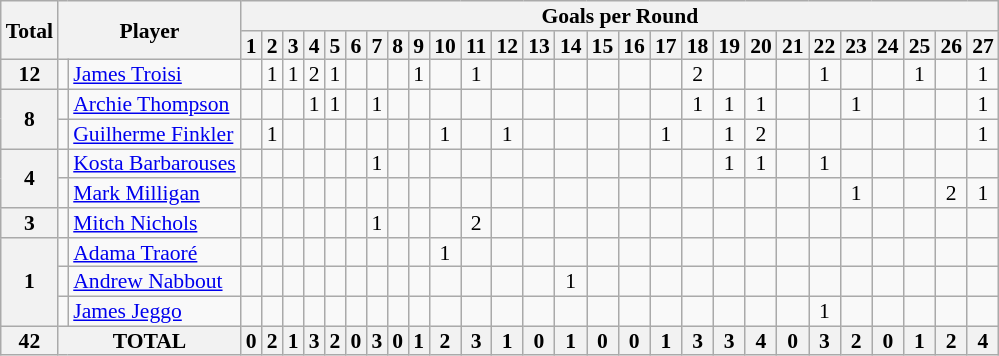<table class="wikitable" style="text-align:center; line-height: 90%; font-size:90%;">
<tr>
<th rowspan="2">Total</th>
<th rowspan="2" colspan="2">Player</th>
<th colspan="27">Goals per Round</th>
</tr>
<tr>
<th>1</th>
<th>2</th>
<th>3</th>
<th>4</th>
<th>5</th>
<th>6</th>
<th>7</th>
<th>8</th>
<th>9</th>
<th>10</th>
<th>11</th>
<th>12</th>
<th>13</th>
<th>14</th>
<th>15</th>
<th>16</th>
<th>17</th>
<th>18</th>
<th>19</th>
<th>20</th>
<th>21</th>
<th>22</th>
<th>23</th>
<th>24</th>
<th>25</th>
<th>26</th>
<th>27</th>
</tr>
<tr>
<th rowspan="1">12</th>
<td></td>
<td style="text-align:left;"><a href='#'>James Troisi</a></td>
<td></td>
<td>1</td>
<td>1</td>
<td>2</td>
<td>1</td>
<td></td>
<td></td>
<td></td>
<td>1</td>
<td></td>
<td>1</td>
<td></td>
<td></td>
<td></td>
<td></td>
<td></td>
<td></td>
<td>2</td>
<td></td>
<td></td>
<td></td>
<td>1</td>
<td></td>
<td></td>
<td>1</td>
<td></td>
<td>1</td>
</tr>
<tr>
<th rowspan="2">8</th>
<td></td>
<td style="text-align:left;"><a href='#'>Archie Thompson</a></td>
<td></td>
<td></td>
<td></td>
<td>1</td>
<td>1</td>
<td></td>
<td>1</td>
<td></td>
<td></td>
<td></td>
<td></td>
<td></td>
<td></td>
<td></td>
<td></td>
<td></td>
<td></td>
<td>1</td>
<td>1</td>
<td>1</td>
<td></td>
<td></td>
<td>1</td>
<td></td>
<td></td>
<td></td>
<td>1</td>
</tr>
<tr>
<td></td>
<td style="text-align:left;"><a href='#'>Guilherme Finkler</a></td>
<td></td>
<td>1</td>
<td></td>
<td></td>
<td></td>
<td></td>
<td></td>
<td></td>
<td></td>
<td>1</td>
<td></td>
<td>1</td>
<td></td>
<td></td>
<td></td>
<td></td>
<td>1</td>
<td></td>
<td>1</td>
<td>2</td>
<td></td>
<td></td>
<td></td>
<td></td>
<td></td>
<td></td>
<td>1</td>
</tr>
<tr>
<th rowspan="2">4</th>
<td></td>
<td style="text-align:left;"><a href='#'>Kosta Barbarouses</a></td>
<td></td>
<td></td>
<td></td>
<td></td>
<td></td>
<td></td>
<td>1</td>
<td></td>
<td></td>
<td></td>
<td></td>
<td></td>
<td></td>
<td></td>
<td></td>
<td></td>
<td></td>
<td></td>
<td>1</td>
<td>1</td>
<td></td>
<td>1</td>
<td></td>
<td></td>
<td></td>
<td></td>
<td></td>
</tr>
<tr>
<td></td>
<td style="text-align:left;"><a href='#'>Mark Milligan</a></td>
<td></td>
<td></td>
<td></td>
<td></td>
<td></td>
<td></td>
<td></td>
<td></td>
<td></td>
<td></td>
<td></td>
<td></td>
<td></td>
<td></td>
<td></td>
<td></td>
<td></td>
<td></td>
<td></td>
<td></td>
<td></td>
<td></td>
<td>1</td>
<td></td>
<td></td>
<td>2</td>
<td>1</td>
</tr>
<tr>
<th rowspan="1">3</th>
<td></td>
<td style="text-align:left;"><a href='#'>Mitch Nichols</a></td>
<td></td>
<td></td>
<td></td>
<td></td>
<td></td>
<td></td>
<td>1</td>
<td></td>
<td></td>
<td></td>
<td>2</td>
<td></td>
<td></td>
<td></td>
<td></td>
<td></td>
<td></td>
<td></td>
<td></td>
<td></td>
<td></td>
<td></td>
<td></td>
<td></td>
<td></td>
<td></td>
<td></td>
</tr>
<tr>
<th rowspan="3">1</th>
<td></td>
<td style="text-align:left;"><a href='#'>Adama Traoré</a></td>
<td></td>
<td></td>
<td></td>
<td></td>
<td></td>
<td></td>
<td></td>
<td></td>
<td></td>
<td>1</td>
<td></td>
<td></td>
<td></td>
<td></td>
<td></td>
<td></td>
<td></td>
<td></td>
<td></td>
<td></td>
<td></td>
<td></td>
<td></td>
<td></td>
<td></td>
<td></td>
<td></td>
</tr>
<tr>
<td></td>
<td style="text-align:left;"><a href='#'>Andrew Nabbout</a></td>
<td></td>
<td></td>
<td></td>
<td></td>
<td></td>
<td></td>
<td></td>
<td></td>
<td></td>
<td></td>
<td></td>
<td></td>
<td></td>
<td>1</td>
<td></td>
<td></td>
<td></td>
<td></td>
<td></td>
<td></td>
<td></td>
<td></td>
<td></td>
<td></td>
<td></td>
<td></td>
<td></td>
</tr>
<tr>
<td></td>
<td style="text-align:left;"><a href='#'>James Jeggo</a></td>
<td></td>
<td></td>
<td></td>
<td></td>
<td></td>
<td></td>
<td></td>
<td></td>
<td></td>
<td></td>
<td></td>
<td></td>
<td></td>
<td></td>
<td></td>
<td></td>
<td></td>
<td></td>
<td></td>
<td></td>
<td></td>
<td>1</td>
<td></td>
<td></td>
<td></td>
<td></td>
<td></td>
</tr>
<tr>
<th rowspan="1">42</th>
<th colspan="2">TOTAL</th>
<th style="text-align:center;">0</th>
<th>2</th>
<th>1</th>
<th>3</th>
<th>2</th>
<th>0</th>
<th>3</th>
<th>0</th>
<th>1</th>
<th>2</th>
<th>3</th>
<th>1</th>
<th>0</th>
<th>1</th>
<th>0</th>
<th>0</th>
<th>1</th>
<th>3</th>
<th>3</th>
<th>4</th>
<th>0</th>
<th>3</th>
<th>2</th>
<th>0</th>
<th>1</th>
<th>2</th>
<th>4</th>
</tr>
</table>
